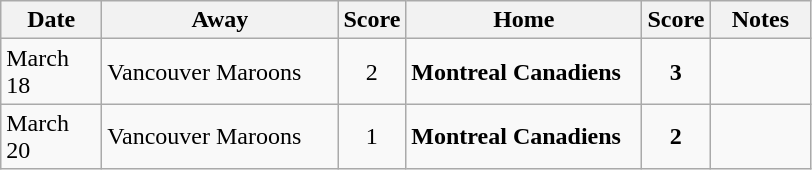<table class="wikitable">
<tr>
<th bgcolor="#DDDDFF" width="60">Date</th>
<th bgcolor="#DDDDFF" width="150">Away</th>
<th bgcolor="#DDDDFF" width="5">Score</th>
<th bgcolor="#DDDDFF" width="150">Home</th>
<th bgcolor="#DDDDFF" width="5">Score</th>
<th bgcolor="#DDDDFF" width="60">Notes</th>
</tr>
<tr>
<td>March 18</td>
<td>Vancouver Maroons</td>
<td align="center">2</td>
<td><strong>Montreal Canadiens</strong></td>
<td align="center"><strong>3</strong></td>
<td></td>
</tr>
<tr>
<td>March 20</td>
<td>Vancouver Maroons</td>
<td align="center">1</td>
<td><strong>Montreal Canadiens</strong></td>
<td align="center"><strong>2</strong></td>
<td></td>
</tr>
</table>
